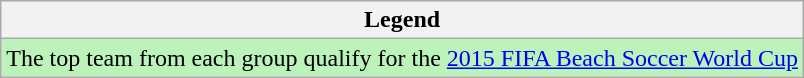<table class="wikitable">
<tr>
<th>Legend</th>
</tr>
<tr bgcolor=#BBF3BB>
<td>The top team from each group qualify for the <a href='#'>2015 FIFA Beach Soccer World Cup</a></td>
</tr>
</table>
